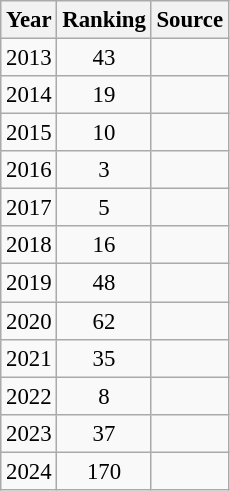<table class="wikitable" style="text-align:center; font-size: 95%;">
<tr>
<th>Year</th>
<th>Ranking</th>
<th>Source</th>
</tr>
<tr>
<td>2013</td>
<td>43</td>
<td></td>
</tr>
<tr>
<td>2014</td>
<td>19</td>
<td></td>
</tr>
<tr>
<td>2015</td>
<td>10</td>
<td></td>
</tr>
<tr>
<td>2016</td>
<td>3</td>
<td></td>
</tr>
<tr>
<td>2017</td>
<td>5</td>
<td></td>
</tr>
<tr>
<td>2018</td>
<td>16</td>
<td></td>
</tr>
<tr>
<td>2019</td>
<td>48</td>
<td></td>
</tr>
<tr>
<td>2020</td>
<td>62</td>
<td></td>
</tr>
<tr>
<td>2021</td>
<td>35</td>
<td></td>
</tr>
<tr>
<td>2022</td>
<td>8</td>
<td></td>
</tr>
<tr>
<td>2023</td>
<td>37</td>
<td></td>
</tr>
<tr>
<td>2024</td>
<td>170</td>
<td></td>
</tr>
</table>
